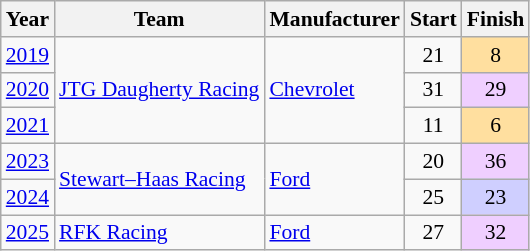<table class="wikitable" style="font-size: 90%;">
<tr>
<th>Year</th>
<th>Team</th>
<th>Manufacturer</th>
<th>Start</th>
<th>Finish</th>
</tr>
<tr>
<td><a href='#'>2019</a></td>
<td rowspan=3><a href='#'>JTG Daugherty Racing</a></td>
<td rowspan=3><a href='#'>Chevrolet</a></td>
<td align=center>21</td>
<td align=center style="background:#FFDF9F;">8</td>
</tr>
<tr>
<td><a href='#'>2020</a></td>
<td align=center>31</td>
<td align=center style="background:#EFCFFF;">29</td>
</tr>
<tr>
<td><a href='#'>2021</a></td>
<td align=center>11</td>
<td align=center style="background:#FFDF9F;">6</td>
</tr>
<tr>
<td><a href='#'>2023</a></td>
<td rowspan=2><a href='#'>Stewart–Haas Racing</a></td>
<td rowspan=2><a href='#'>Ford</a></td>
<td align=center>20</td>
<td align=center style="background:#EFCFFF;">36</td>
</tr>
<tr>
<td><a href='#'>2024</a></td>
<td align=center>25</td>
<td align=center style="background:#CFCFFF;">23</td>
</tr>
<tr>
<td><a href='#'>2025</a></td>
<td><a href='#'>RFK Racing</a></td>
<td><a href='#'>Ford</a></td>
<td align=center>27</td>
<td align=center style="background:#EFCFFF;">32</td>
</tr>
</table>
